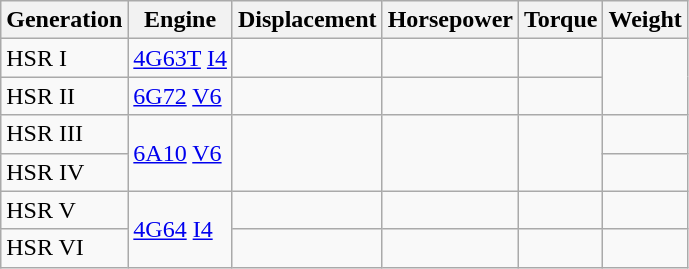<table class="wikitable sortable">
<tr>
<th>Generation</th>
<th>Engine</th>
<th>Displacement</th>
<th>Horsepower</th>
<th>Torque</th>
<th>Weight</th>
</tr>
<tr>
<td>HSR I</td>
<td><a href='#'>4G63T</a> <a href='#'>I4</a></td>
<td></td>
<td></td>
<td></td>
<td rowspan="2"></td>
</tr>
<tr>
<td>HSR II</td>
<td><a href='#'>6G72</a> <a href='#'>V6</a></td>
<td></td>
<td></td>
<td></td>
</tr>
<tr>
<td>HSR III</td>
<td rowspan="2"><a href='#'>6A10</a> <a href='#'>V6</a></td>
<td rowspan="2"></td>
<td rowspan="2"></td>
<td rowspan="2"></td>
<td></td>
</tr>
<tr>
<td>HSR IV</td>
<td></td>
</tr>
<tr>
<td>HSR V</td>
<td rowspan="2"><a href='#'>4G64</a> <a href='#'>I4</a></td>
<td></td>
<td></td>
<td></td>
<td></td>
</tr>
<tr>
<td>HSR VI</td>
<td></td>
<td></td>
<td></td>
<td></td>
</tr>
</table>
